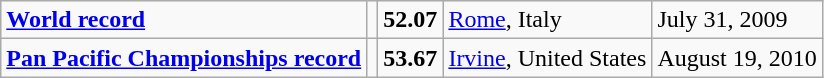<table class="wikitable">
<tr>
<td><strong><a href='#'>World record</a></strong></td>
<td></td>
<td><strong>52.07</strong></td>
<td><a href='#'>Rome</a>, Italy</td>
<td>July 31, 2009</td>
</tr>
<tr>
<td><strong><a href='#'>Pan Pacific Championships record</a></strong></td>
<td></td>
<td><strong>53.67</strong></td>
<td><a href='#'>Irvine</a>, United States</td>
<td>August 19, 2010</td>
</tr>
</table>
